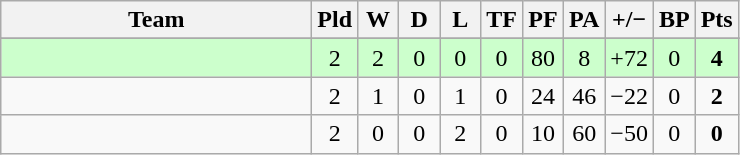<table class="wikitable" style="text-align:center">
<tr>
<th width="200">Team</th>
<th width="20">Pld</th>
<th width="20">W</th>
<th width="20">D</th>
<th width="20">L</th>
<th width="20">TF</th>
<th width="20">PF</th>
<th width="20">PA</th>
<th width="25">+/−</th>
<th width="20">BP</th>
<th width="20">Pts</th>
</tr>
<tr>
</tr>
<tr bgcolor=#ccffcc>
<td align=left></td>
<td>2</td>
<td>2</td>
<td>0</td>
<td>0</td>
<td>0</td>
<td>80</td>
<td>8</td>
<td>+72</td>
<td>0</td>
<td><strong>4</strong></td>
</tr>
<tr>
<td align=left></td>
<td>2</td>
<td>1</td>
<td>0</td>
<td>1</td>
<td>0</td>
<td>24</td>
<td>46</td>
<td>−22</td>
<td>0</td>
<td><strong>2</strong></td>
</tr>
<tr>
<td align=left></td>
<td>2</td>
<td>0</td>
<td>0</td>
<td>2</td>
<td>0</td>
<td>10</td>
<td>60</td>
<td>−50</td>
<td>0</td>
<td><strong>0</strong></td>
</tr>
</table>
